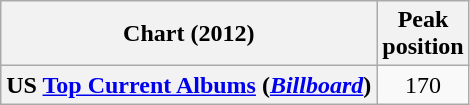<table class="wikitable plainrowheaders">
<tr>
<th scope="col">Chart (2012)</th>
<th scope="col">Peak<br>position</th>
</tr>
<tr>
<th scope="row">US <a href='#'>Top Current Albums</a> (<em><a href='#'>Billboard</a></em>)</th>
<td align=center>170</td>
</tr>
</table>
